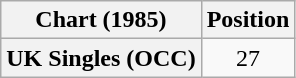<table class="wikitable plainrowheaders" style="text-align:center">
<tr>
<th>Chart (1985)</th>
<th>Position</th>
</tr>
<tr>
<th scope="row">UK Singles (OCC)</th>
<td>27</td>
</tr>
</table>
